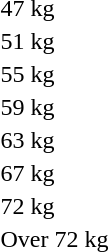<table>
<tr>
<td>47 kg</td>
<td></td>
<td></td>
<td><br></td>
</tr>
<tr>
<td>51 kg</td>
<td></td>
<td></td>
<td><br></td>
</tr>
<tr>
<td>55 kg</td>
<td></td>
<td></td>
<td><br></td>
</tr>
<tr>
<td>59 kg</td>
<td></td>
<td></td>
<td><br></td>
</tr>
<tr>
<td>63 kg</td>
<td></td>
<td></td>
<td><br></td>
</tr>
<tr>
<td>67 kg</td>
<td></td>
<td></td>
<td><br></td>
</tr>
<tr>
<td>72 kg</td>
<td></td>
<td></td>
<td><br></td>
</tr>
<tr>
<td>Over 72 kg</td>
<td></td>
<td></td>
<td><br></td>
</tr>
</table>
